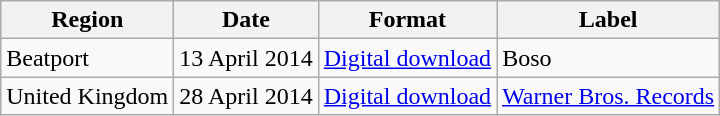<table class=wikitable>
<tr>
<th>Region</th>
<th>Date</th>
<th>Format</th>
<th>Label</th>
</tr>
<tr>
<td>Beatport</td>
<td>13 April 2014</td>
<td><a href='#'>Digital download</a></td>
<td>Boso</td>
</tr>
<tr>
<td>United Kingdom</td>
<td>28 April 2014</td>
<td><a href='#'>Digital download</a></td>
<td><a href='#'>Warner Bros. Records</a></td>
</tr>
</table>
